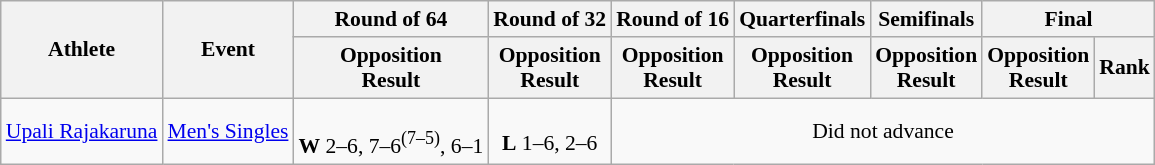<table class="wikitable" style="font-size:90%">
<tr>
<th rowspan="2">Athlete</th>
<th rowspan="2">Event</th>
<th>Round of 64</th>
<th>Round of 32</th>
<th>Round of 16</th>
<th>Quarterfinals</th>
<th>Semifinals</th>
<th colspan="2">Final</th>
</tr>
<tr>
<th>Opposition<br>Result</th>
<th>Opposition<br>Result</th>
<th>Opposition<br>Result</th>
<th>Opposition<br>Result</th>
<th>Opposition<br>Result</th>
<th>Opposition<br>Result</th>
<th>Rank</th>
</tr>
<tr align=center>
<td align=left><a href='#'>Upali Rajakaruna</a></td>
<td align=left><a href='#'>Men's Singles</a></td>
<td><br><strong>W</strong> 2–6, 7–6<sup>(7–5)</sup>, 6–1</td>
<td><br><strong>L</strong> 1–6, 2–6</td>
<td colspan=5 align=center>Did not advance</td>
</tr>
</table>
